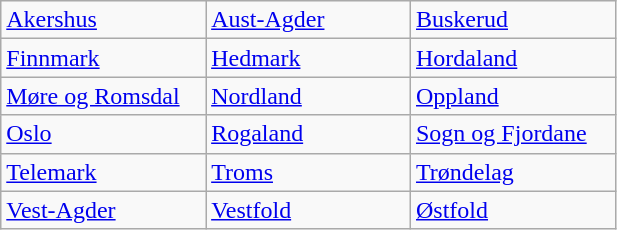<table class="wikitable">
<tr>
<td width="30%"> <a href='#'>Akershus</a></td>
<td width="30%"> <a href='#'>Aust-Agder</a></td>
<td width="30%"> <a href='#'>Buskerud</a></td>
</tr>
<tr>
<td> <a href='#'>Finnmark</a></td>
<td> <a href='#'>Hedmark</a></td>
<td> <a href='#'>Hordaland</a></td>
</tr>
<tr>
<td> <a href='#'>Møre og Romsdal</a></td>
<td> <a href='#'>Nordland</a></td>
<td> <a href='#'>Oppland</a></td>
</tr>
<tr>
<td> <a href='#'>Oslo</a></td>
<td> <a href='#'>Rogaland</a></td>
<td> <a href='#'>Sogn og Fjordane</a></td>
</tr>
<tr>
<td> <a href='#'>Telemark</a></td>
<td> <a href='#'>Troms</a></td>
<td> <a href='#'>Trøndelag</a></td>
</tr>
<tr>
<td> <a href='#'>Vest-Agder</a></td>
<td> <a href='#'>Vestfold</a></td>
<td> <a href='#'>Østfold</a></td>
</tr>
</table>
